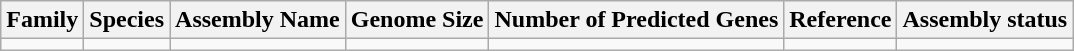<table class="wikitable sortable">
<tr>
<th>Family</th>
<th>Species</th>
<th>Assembly Name</th>
<th>Genome Size</th>
<th>Number of Predicted Genes</th>
<th>Reference</th>
<th>Assembly status</th>
</tr>
<tr>
<td></td>
<td></td>
<td></td>
<td></td>
<td></td>
<td></td>
<td></td>
</tr>
</table>
